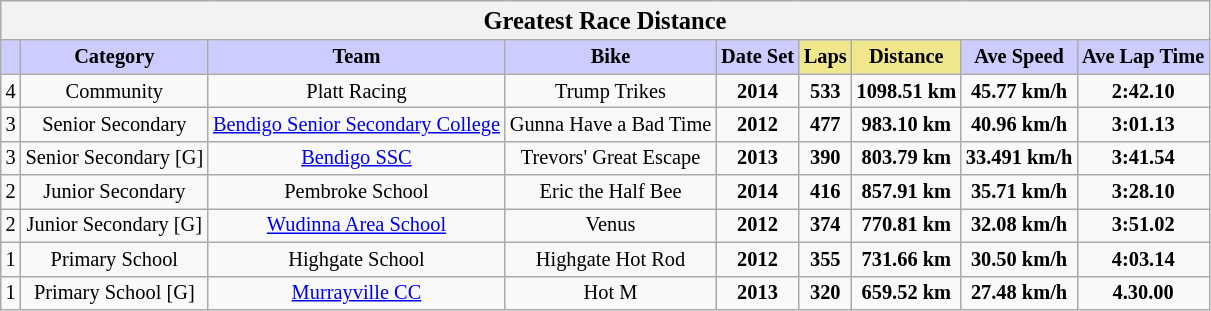<table class="wikitable collapsible collapsed" style="font-size: 85%; text-align:center">
<tr>
<th colspan="9" width="500"><big>Greatest Race Distance</big></th>
</tr>
<tr>
<th style="background:#ccf"></th>
<th style="background:#ccf">Category</th>
<th style="background:#ccf">Team</th>
<th style="background:#ccf">Bike</th>
<th style="background:#ccf">Date Set</th>
<th style="background:#f0e68c">Laps</th>
<th style="background:#f0e68c">Distance</th>
<th style="background:#ccf">Ave Speed</th>
<th style="background:#ccf">Ave Lap Time</th>
</tr>
<tr>
<td>4</td>
<td>Community</td>
<td> Platt Racing</td>
<td>Trump Trikes</td>
<td><strong>2014</strong></td>
<td><strong>533</strong></td>
<td><strong>1098.51 km</strong></td>
<td><strong>45.77 km/h</strong></td>
<td><strong>2:42.10</strong></td>
</tr>
<tr>
<td>3</td>
<td>Senior Secondary</td>
<td> <a href='#'>Bendigo Senior Secondary College</a></td>
<td>Gunna Have a Bad Time</td>
<td><strong>2012</strong></td>
<td><strong>477</strong></td>
<td><strong>983.10 km</strong></td>
<td><strong>40.96 km/h</strong></td>
<td><strong>3:01.13</strong></td>
</tr>
<tr>
<td>3</td>
<td>Senior Secondary [G]</td>
<td> <a href='#'>Bendigo SSC</a></td>
<td>Trevors' Great Escape</td>
<td><strong>2013</strong></td>
<td><strong>390</strong></td>
<td><strong>803.79 km</strong></td>
<td><strong>33.491 km/h</strong></td>
<td><strong>3:41.54</strong></td>
</tr>
<tr>
<td>2</td>
<td>Junior Secondary</td>
<td> Pembroke School</td>
<td>Eric the Half Bee</td>
<td><strong>2014</strong></td>
<td><strong>416</strong></td>
<td><strong>857.91 km</strong></td>
<td><strong>35.71 km/h</strong></td>
<td><strong>3:28.10</strong></td>
</tr>
<tr>
<td>2</td>
<td>Junior Secondary [G]</td>
<td> <a href='#'>Wudinna Area School</a></td>
<td>Venus</td>
<td><strong>2012</strong></td>
<td><strong>374</strong></td>
<td><strong>770.81 km</strong></td>
<td><strong>32.08 km/h</strong></td>
<td><strong>3:51.02</strong></td>
</tr>
<tr>
<td>1</td>
<td>Primary School</td>
<td> Highgate School</td>
<td>Highgate Hot Rod</td>
<td><strong>2012</strong></td>
<td><strong>355</strong></td>
<td><strong>731.66 km</strong></td>
<td><strong>30.50 km/h</strong></td>
<td><strong>4:03.14</strong></td>
</tr>
<tr>
<td>1</td>
<td>Primary School [G]</td>
<td> <a href='#'>Murrayville CC</a></td>
<td>Hot M</td>
<td><strong>2013</strong></td>
<td><strong>320</strong></td>
<td><strong>659.52 km</strong></td>
<td><strong>27.48 km/h</strong></td>
<td><strong>4.30.00</strong></td>
</tr>
</table>
